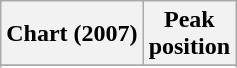<table class="wikitable sortable plainrowheaders" style="text-align:center">
<tr>
<th>Chart (2007)</th>
<th>Peak<br>position</th>
</tr>
<tr>
</tr>
<tr>
</tr>
</table>
